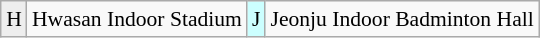<table class="wikitable" style="margin:0.5em auto; font-size:90%; text-align:center">
<tr>
<td bgcolor="#EEEEEE">H</td>
<td>Hwasan Indoor Stadium</td>
<td bgcolor="#CCFFFF">J</td>
<td>Jeonju Indoor Badminton Hall</td>
</tr>
</table>
